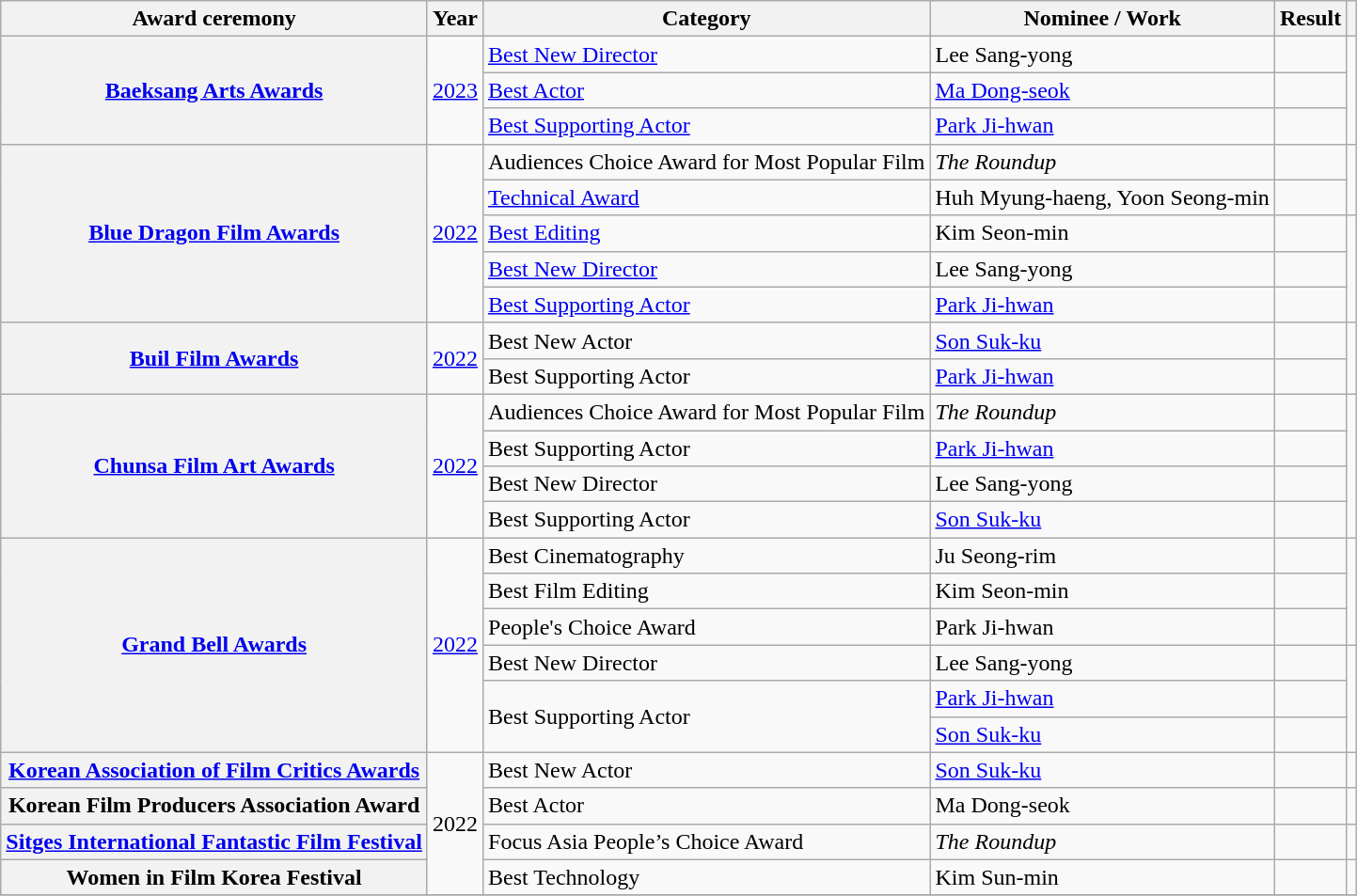<table class="wikitable sortable plainrowheaders">
<tr>
<th scope="col">Award ceremony </th>
<th scope="col">Year</th>
<th scope="col">Category </th>
<th scope="col">Nominee / Work</th>
<th scope="col">Result</th>
<th scope="col" class="unsortable"></th>
</tr>
<tr>
<th scope="row"  rowspan="3"><a href='#'>Baeksang Arts Awards</a></th>
<td rowspan="3"><a href='#'>2023</a></td>
<td><a href='#'>Best New Director</a></td>
<td>Lee Sang-yong</td>
<td></td>
<td style="text-align:center" rowspan="3"></td>
</tr>
<tr>
<td><a href='#'>Best Actor</a></td>
<td><a href='#'>Ma Dong-seok</a></td>
<td></td>
</tr>
<tr>
<td><a href='#'>Best Supporting Actor</a></td>
<td><a href='#'>Park Ji-hwan</a></td>
<td></td>
</tr>
<tr>
<th scope="row" rowspan="5"><a href='#'>Blue Dragon Film Awards</a></th>
<td rowspan="5" style="text-align:center"><a href='#'>2022</a></td>
<td>Audiences Choice Award for Most Popular Film</td>
<td><em>The Roundup</em></td>
<td></td>
<td style="text-align:center" rowspan="2"></td>
</tr>
<tr>
<td><a href='#'>Technical Award</a></td>
<td>Huh Myung-haeng, Yoon Seong-min</td>
<td></td>
</tr>
<tr>
<td><a href='#'>Best Editing</a></td>
<td>Kim Seon-min</td>
<td></td>
<td rowspan="3" style="text-align:center"></td>
</tr>
<tr>
<td><a href='#'>Best New Director</a></td>
<td>Lee Sang-yong</td>
<td></td>
</tr>
<tr>
<td><a href='#'>Best Supporting Actor</a></td>
<td><a href='#'>Park Ji-hwan</a></td>
<td></td>
</tr>
<tr>
<th scope="row" rowspan="2"><a href='#'>Buil Film Awards</a></th>
<td rowspan="2" style="text-align:center"><a href='#'>2022</a></td>
<td>Best New Actor</td>
<td><a href='#'>Son Suk-ku</a></td>
<td></td>
<td style="text-align: center;" rowspan="2"></td>
</tr>
<tr>
<td>Best Supporting Actor</td>
<td><a href='#'>Park Ji-hwan</a></td>
<td></td>
</tr>
<tr>
<th scope="row"  rowspan="4"><a href='#'>Chunsa Film Art Awards</a></th>
<td rowspan="4" style="text-align:center"><a href='#'>2022</a></td>
<td>Audiences Choice Award for Most Popular Film</td>
<td><em>The Roundup</em></td>
<td></td>
<td rowspan="4" style="text-align:center"></td>
</tr>
<tr>
<td>Best Supporting Actor</td>
<td><a href='#'>Park Ji-hwan</a></td>
<td></td>
</tr>
<tr>
<td>Best New Director</td>
<td>Lee Sang-yong</td>
<td></td>
</tr>
<tr>
<td>Best Supporting Actor</td>
<td><a href='#'>Son Suk-ku</a></td>
<td></td>
</tr>
<tr>
<th scope="row" rowspan="6"><a href='#'>Grand Bell Awards</a></th>
<td rowspan="6" style="text-align:center"><a href='#'>2022</a></td>
<td>Best Cinematography</td>
<td>Ju Seong-rim</td>
<td></td>
<td rowspan="3" style="text-align:center"></td>
</tr>
<tr>
<td>Best Film Editing</td>
<td>Kim Seon-min</td>
<td></td>
</tr>
<tr>
<td>People's Choice Award</td>
<td>Park Ji-hwan</td>
<td></td>
</tr>
<tr>
<td>Best New Director</td>
<td>Lee Sang-yong</td>
<td></td>
<td rowspan="3" style="text-align:center"></td>
</tr>
<tr>
<td rowspan="2">Best Supporting Actor</td>
<td><a href='#'>Park Ji-hwan</a></td>
<td></td>
</tr>
<tr>
<td><a href='#'>Son Suk-ku</a></td>
<td></td>
</tr>
<tr>
<th scope="row"><a href='#'>Korean Association of Film Critics Awards</a></th>
<td rowspan="4" style="text-align:center">2022</td>
<td>Best New Actor</td>
<td><a href='#'>Son Suk-ku</a></td>
<td></td>
<td style="text-align:center"></td>
</tr>
<tr>
<th scope="row" rowspan=1>Korean Film Producers Association Award</th>
<td>Best Actor</td>
<td>Ma Dong-seok</td>
<td></td>
<td style="text-align:center" rowspan="1"></td>
</tr>
<tr>
<th scope="row"><a href='#'>Sitges International Fantastic Film Festival</a></th>
<td>Focus Asia People’s Choice Award</td>
<td><em>The Roundup</em></td>
<td></td>
<td style="text-align:center"></td>
</tr>
<tr>
<th scope="row">Women in Film Korea Festival</th>
<td>Best Technology</td>
<td>Kim Sun-min</td>
<td></td>
<td align="center"></td>
</tr>
<tr>
</tr>
</table>
